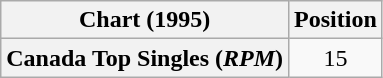<table class="wikitable plainrowheaders" style="text-align:center">
<tr>
<th>Chart (1995)</th>
<th>Position</th>
</tr>
<tr>
<th scope="row">Canada Top Singles (<em>RPM</em>)</th>
<td>15</td>
</tr>
</table>
